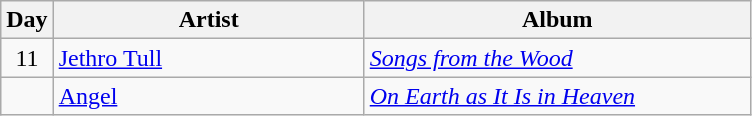<table class="wikitable" border="1">
<tr>
<th>Day</th>
<th width="200">Artist</th>
<th width="250">Album</th>
</tr>
<tr>
<td style="text-align:center;" rowspan="1">11</td>
<td><a href='#'>Jethro Tull</a></td>
<td><em><a href='#'>Songs from the Wood</a></em></td>
</tr>
<tr>
<td style="text-align:center;" rowspan="1"></td>
<td><a href='#'>Angel</a></td>
<td><em><a href='#'>On Earth as It Is in Heaven</a></em></td>
</tr>
</table>
